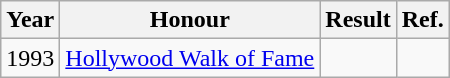<table class=wikitable>
<tr>
<th>Year</th>
<th>Honour</th>
<th>Result</th>
<th>Ref.</th>
</tr>
<tr>
<td>1993</td>
<td><a href='#'>Hollywood Walk of Fame</a></td>
<td></td>
<td style="text-align:center;"></td>
</tr>
</table>
